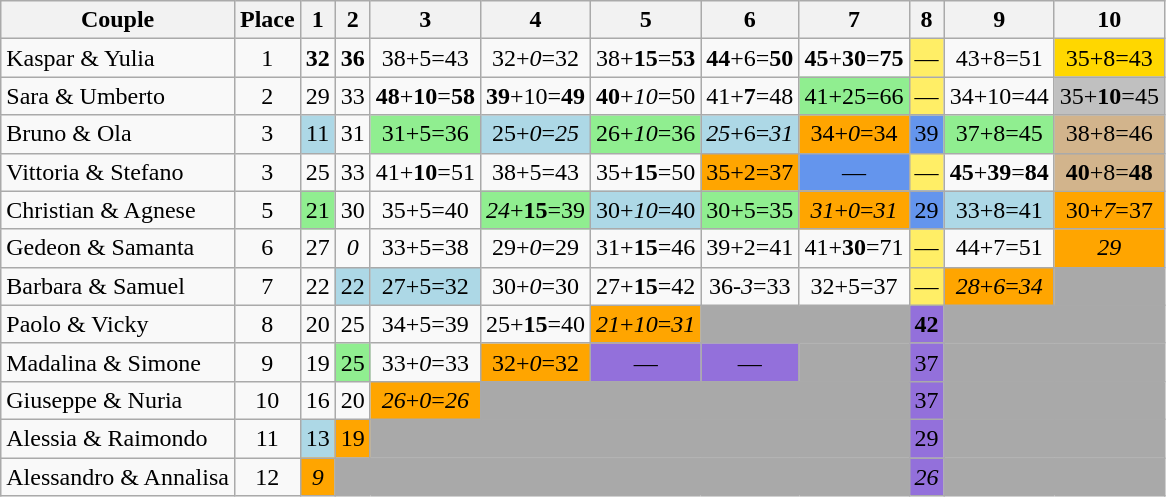<table class="wikitable sortable" style="text-align:center;">
<tr>
<th>Couple</th>
<th>Place</th>
<th>1</th>
<th>2</th>
<th>3</th>
<th>4</th>
<th>5</th>
<th>6</th>
<th>7</th>
<th>8</th>
<th>9</th>
<th>10</th>
</tr>
<tr>
<td style="text-align:left;">Kaspar & Yulia</td>
<td>1</td>
<td><span><strong>32</strong></span></td>
<td><span><strong>36</strong></span></td>
<td>38+5=43</td>
<td>32+<span><em>0</em></span>=32</td>
<td>38+<span><strong>15</strong></span>=<span><strong>53</strong></span></td>
<td><span><strong>44</strong></span>+6=<span><strong>50</strong></span></td>
<td><span><strong>45</strong></span>+<span><strong>30</strong></span>=<span><strong>75</strong></span></td>
<td bgcolor="#ffee66">—</td>
<td>43+8=51</td>
<td bgcolor="gold">35+8=43</td>
</tr>
<tr>
<td style="text-align:left;">Sara & Umberto</td>
<td>2</td>
<td>29</td>
<td>33</td>
<td><span><strong>48</strong></span>+<span><strong>10</strong></span>=<span><strong>58</strong></span></td>
<td><span><strong>39</strong></span>+10=<span><strong>49</strong></span></td>
<td><span><strong>40</strong></span>+<span><em>10</em></span>=50</td>
<td>41+<span><strong>7</strong></span>=48</td>
<td bgcolor="lightgreen">41+25=66</td>
<td bgcolor="#ffee66">—</td>
<td>34+10=44</td>
<td bgcolor="silver">35+<span><strong>10</strong></span>=45</td>
</tr>
<tr>
<td style="text-align:left;">Bruno & Ola</td>
<td>3</td>
<td bgcolor="lightblue">11</td>
<td>31</td>
<td bgcolor="lightgreen">31+5=36</td>
<td bgcolor="lightblue">25+<span><em>0</em></span>=<span><em>25</em></span></td>
<td bgcolor="lightgreen">26+<span><em>10</em></span>=36</td>
<td bgcolor="lightblue"><span><em>25</em></span>+6=<span><em>31</em></span></td>
<td bgcolor="orange">34+<span><em>0</em></span>=34</td>
<td bgcolor="cornflowerblue">39</td>
<td bgcolor="lightgreen">37+8=45</td>
<td bgcolor="tan">38+8=46</td>
</tr>
<tr>
<td style="text-align:left;">Vittoria & Stefano</td>
<td>3</td>
<td>25</td>
<td>33</td>
<td>41+<span><strong>10</strong></span>=51</td>
<td>38+5=43</td>
<td>35+<span><strong>15</strong></span>=50</td>
<td bgcolor="orange">35+2=37</td>
<td bgcolor="cornflowerblue">—</td>
<td bgcolor="#ffee66">—</td>
<td><span><strong>45</strong></span>+<span><strong>39</strong></span>=<span><strong>84</strong></span></td>
<td bgcolor="tan"><span><strong>40</strong></span>+8=<span><strong>48</strong></span></td>
</tr>
<tr>
<td style="text-align:left;">Christian & Agnese</td>
<td>5</td>
<td bgcolor="lightgreen">21</td>
<td>30</td>
<td>35+5=40</td>
<td bgcolor="lightgreen"><span><em>24</em></span>+<span><strong>15</strong></span>=39</td>
<td bgcolor="lightblue">30+<span><em>10</em></span>=40</td>
<td bgcolor="lightgreen">30+5=35</td>
<td bgcolor="orange"><span><em>31</em></span>+<span><em>0</em></span>=<span><em>31</em></span></td>
<td bgcolor="cornflowerblue">29</td>
<td bgcolor="lightblue">33+8=41</td>
<td bgcolor="orange">30+<span><em>7</em></span>=37</td>
</tr>
<tr>
<td style="text-align:left;">Gedeon & Samanta</td>
<td>6</td>
<td>27</td>
<td><span><em>0</em></span></td>
<td>33+5=38</td>
<td>29+<span><em>0</em></span>=29</td>
<td>31+<span><strong>15</strong></span>=46</td>
<td>39+2=41</td>
<td>41+<span><strong>30</strong></span>=71</td>
<td bgcolor="#ffee66">—</td>
<td>44+7=51</td>
<td bgcolor="orange"><span><em>29</em></span></td>
</tr>
<tr>
<td style="text-align:left;">Barbara & Samuel</td>
<td>7</td>
<td>22</td>
<td bgcolor="lightblue">22</td>
<td bgcolor="lightblue">27+5=32</td>
<td>30+<span><em>0</em></span>=30</td>
<td>27+<span><strong>15</strong></span>=42</td>
<td>36<span><em>-3</em></span>=33</td>
<td>32+5=37</td>
<td bgcolor="#ffee66">—</td>
<td bgcolor="orange"><span><em>28</em></span>+<span><em>6</em></span>=<span><em>34</em></span></td>
<td style="background:darkgray;" colspan="10"></td>
</tr>
<tr>
<td style="text-align:left;">Paolo & Vicky</td>
<td>8</td>
<td>20</td>
<td>25</td>
<td>34+5=39</td>
<td>25+<span><strong>15</strong></span>=40</td>
<td bgcolor="orange"><span><em>21</em></span>+<span><em>10</em></span>=<span><em>31</em></span></td>
<td style="background:darkgray;" colspan="2"></td>
<td bgcolor="mediumpurple"><span><strong>42</strong></span></td>
<td style="background:darkgray;" colspan="10"></td>
</tr>
<tr>
<td style="text-align:left;">Madalina & Simone</td>
<td>9</td>
<td>19</td>
<td bgcolor="lightgreen">25</td>
<td>33+<span><em>0</em></span>=33</td>
<td bgcolor="orange">32+<span><em>0</em></span>=32</td>
<td bgcolor="mediumpurple">—</td>
<td bgcolor="mediumpurple">—</td>
<td bgcolor="darkgray"></td>
<td bgcolor="mediumpurple">37</td>
<td style="background:darkgray;" colspan="10"></td>
</tr>
<tr>
<td style="text-align:left;">Giuseppe & Nuria</td>
<td>10</td>
<td>16</td>
<td>20</td>
<td bgcolor="orange"><span><em>26</em></span>+<span><em>0</em></span>=<span><em>26</em></span></td>
<td style="background:darkgray;" colspan="4"></td>
<td bgcolor="mediumpurple">37</td>
<td style="background:darkgray;" colspan="10"></td>
</tr>
<tr>
<td style="text-align:left;">Alessia & Raimondo</td>
<td>11</td>
<td bgcolor="lightblue">13</td>
<td bgcolor="orange">19</td>
<td style="background:darkgray;" colspan="5"></td>
<td bgcolor="mediumpurple">29</td>
<td style="background:darkgray;" colspan="10"></td>
</tr>
<tr>
<td style="text-align:left;">Alessandro & Annalisa</td>
<td>12</td>
<td bgcolor="orange"><span><em>9</em></span></td>
<td style="background:darkgray;" colspan="6"></td>
<td bgcolor="mediumpurple"><span><em>26</em></span></td>
<td style="background:darkgray;" colspan="10"></td>
</tr>
</table>
